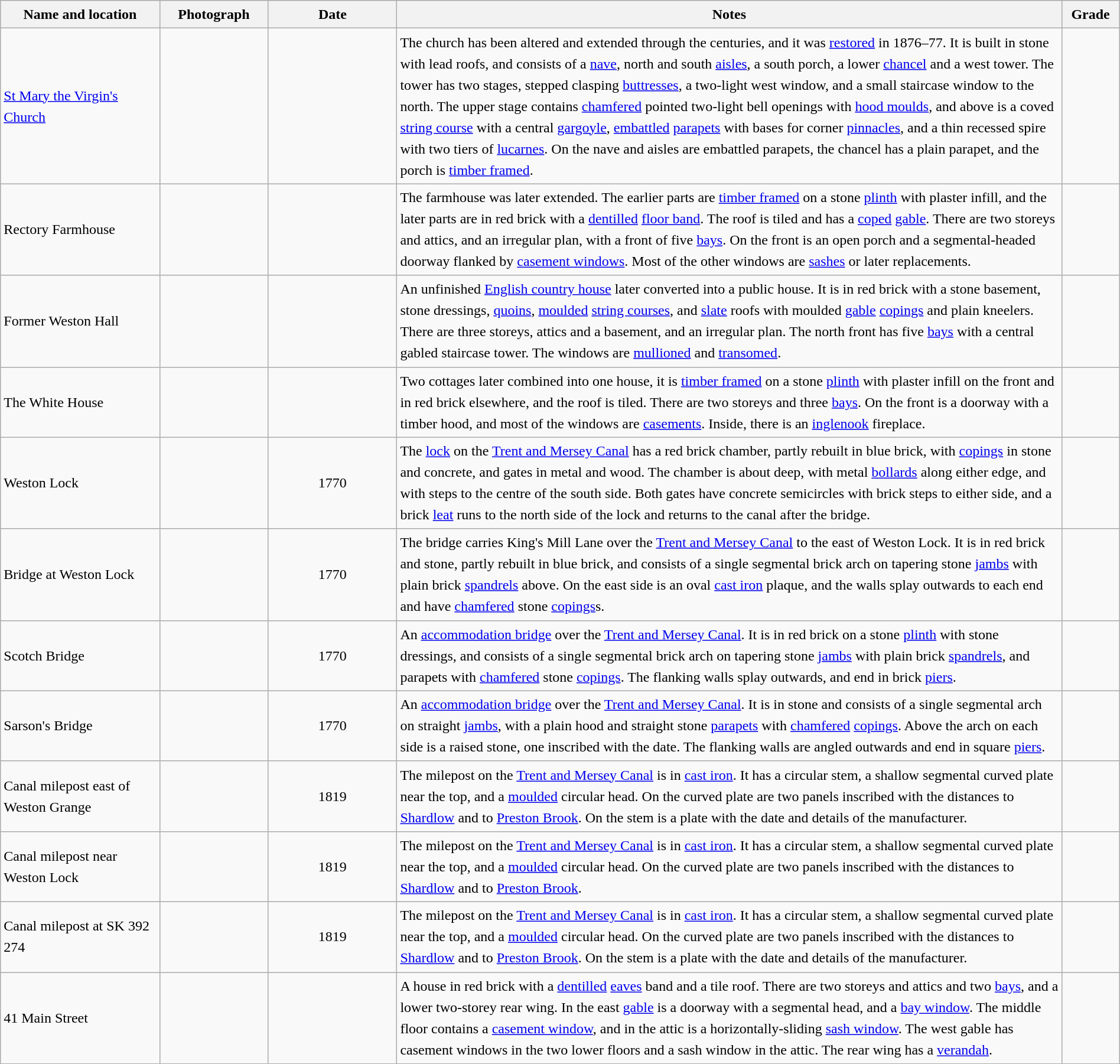<table class="wikitable sortable plainrowheaders" style="width:100%; border:0; text-align:left; line-height:150%;">
<tr>
<th scope="col"  style="width:150px">Name and location</th>
<th scope="col"  style="width:100px" class="unsortable">Photograph</th>
<th scope="col"  style="width:120px">Date</th>
<th scope="col"  style="width:650px" class="unsortable">Notes</th>
<th scope="col"  style="width:50px">Grade</th>
</tr>
<tr>
<td><a href='#'>St Mary the Virgin's Church</a><br><small></small></td>
<td></td>
<td align="center"></td>
<td>The church has been altered and extended through the centuries, and it was <a href='#'>restored</a> in 1876–77.  It is built in stone with lead roofs, and consists of a <a href='#'>nave</a>, north and south <a href='#'>aisles</a>, a south porch, a lower <a href='#'>chancel</a> and a west tower.  The tower has two stages, stepped clasping <a href='#'>buttresses</a>, a two-light west window, and a small staircase window to the north.  The upper stage contains <a href='#'>chamfered</a> pointed two-light bell openings with <a href='#'>hood moulds</a>, and above is a coved <a href='#'>string course</a> with a central <a href='#'>gargoyle</a>, <a href='#'>embattled</a> <a href='#'>parapets</a> with bases for corner <a href='#'>pinnacles</a>, and a thin recessed spire with two tiers of <a href='#'>lucarnes</a>.  On the nave and aisles are embattled parapets, the chancel has a plain parapet, and the porch is <a href='#'>timber framed</a>.</td>
<td align="center" ></td>
</tr>
<tr>
<td>Rectory Farmhouse<br><small></small></td>
<td></td>
<td align="center"></td>
<td>The farmhouse was later extended.  The earlier parts are <a href='#'>timber framed</a> on a stone <a href='#'>plinth</a> with plaster infill, and the later parts are in red brick with a <a href='#'>dentilled</a> <a href='#'>floor band</a>.  The roof is tiled and has a <a href='#'>coped</a> <a href='#'>gable</a>.  There are two storeys and attics, and an irregular plan, with a front of five <a href='#'>bays</a>.  On the front is an open porch and a segmental-headed doorway flanked by <a href='#'>casement windows</a>.  Most of the other windows are <a href='#'>sashes</a> or later replacements.</td>
<td align="center" ></td>
</tr>
<tr>
<td>Former Weston Hall<br><small></small></td>
<td></td>
<td align="center"></td>
<td>An unfinished <a href='#'>English country house</a> later converted into a public house.  It is in red brick with a stone basement, stone dressings, <a href='#'>quoins</a>, <a href='#'>moulded</a> <a href='#'>string courses</a>, and <a href='#'>slate</a> roofs with moulded <a href='#'>gable</a> <a href='#'>copings</a> and plain kneelers.  There are three storeys, attics and a basement, and an irregular plan.  The north front has five <a href='#'>bays</a> with a central gabled staircase tower.  The windows are <a href='#'>mullioned</a> and <a href='#'>transomed</a>.</td>
<td align="center" ></td>
</tr>
<tr>
<td>The White House<br><small></small></td>
<td></td>
<td align="center"></td>
<td>Two cottages later combined into one house, it is <a href='#'>timber framed</a> on a stone <a href='#'>plinth</a> with plaster infill on the front and in red brick elsewhere, and the roof is tiled.  There are two storeys and three <a href='#'>bays</a>.  On the front is a doorway with a timber hood, and most of the windows are <a href='#'>casements</a>.  Inside, there is an <a href='#'>inglenook</a> fireplace.</td>
<td align="center" ></td>
</tr>
<tr>
<td>Weston Lock<br><small></small></td>
<td></td>
<td align="center">1770</td>
<td>The <a href='#'>lock</a> on the <a href='#'>Trent and Mersey Canal</a> has a red brick chamber, partly rebuilt in blue brick, with <a href='#'>copings</a> in stone and concrete, and gates in metal and wood.  The chamber is about  deep, with metal <a href='#'>bollards</a> along either edge, and with steps to the centre of the south side.  Both gates have concrete semicircles with brick steps to either side, and a brick <a href='#'>leat</a> runs to the north side of the lock and returns to the canal after the bridge.</td>
<td align="center" ></td>
</tr>
<tr>
<td>Bridge at Weston Lock<br><small></small></td>
<td></td>
<td align="center">1770</td>
<td>The bridge carries King's Mill Lane over the <a href='#'>Trent and Mersey Canal</a> to the east of Weston Lock.  It is in red brick and stone, partly rebuilt in blue brick, and consists of a single segmental brick arch on tapering stone <a href='#'>jambs</a> with plain brick <a href='#'>spandrels</a> above.  On the east side is an oval <a href='#'>cast iron</a> plaque, and the walls splay outwards to each end and have <a href='#'>chamfered</a> stone <a href='#'>copings</a>s.</td>
<td align="center" ></td>
</tr>
<tr>
<td>Scotch Bridge<br><small></small></td>
<td></td>
<td align="center">1770</td>
<td>An <a href='#'>accommodation bridge</a> over the <a href='#'>Trent and Mersey Canal</a>.  It is in red brick on a stone <a href='#'>plinth</a> with stone dressings, and consists of a single segmental brick arch on tapering stone <a href='#'>jambs</a> with plain brick <a href='#'>spandrels</a>, and parapets with <a href='#'>chamfered</a> stone <a href='#'>copings</a>.  The flanking walls splay outwards, and end in brick <a href='#'>piers</a>.</td>
<td align="center" ></td>
</tr>
<tr>
<td>Sarson's Bridge<br><small></small></td>
<td></td>
<td align="center">1770</td>
<td>An <a href='#'>accommodation bridge</a> over the <a href='#'>Trent and Mersey Canal</a>.  It is in stone and consists of a single segmental arch on straight <a href='#'>jambs</a>, with a plain hood and straight stone <a href='#'>parapets</a> with <a href='#'>chamfered</a> <a href='#'>copings</a>. Above the arch on each side is a raised stone, one inscribed with the date.  The flanking walls are angled outwards and end in square <a href='#'>piers</a>.</td>
<td align="center" ></td>
</tr>
<tr>
<td>Canal milepost east of Weston Grange<br><small></small></td>
<td></td>
<td align="center">1819</td>
<td>The milepost on the <a href='#'>Trent and Mersey Canal</a> is in <a href='#'>cast iron</a>.  It has a circular stem, a shallow segmental curved plate near the top, and a <a href='#'>moulded</a> circular head.  On the curved plate are two panels inscribed with the distances to <a href='#'>Shardlow</a> and to <a href='#'>Preston Brook</a>.  On the stem is a plate with the date and details of the manufacturer.</td>
<td align="center" ></td>
</tr>
<tr>
<td>Canal milepost near Weston Lock<br><small></small></td>
<td></td>
<td align="center">1819</td>
<td>The milepost on the <a href='#'>Trent and Mersey Canal</a> is in <a href='#'>cast iron</a>.  It has a circular stem, a shallow segmental curved plate near the top, and a <a href='#'>moulded</a> circular head.  On the curved plate are two panels inscribed with the distances to <a href='#'>Shardlow</a> and to <a href='#'>Preston Brook</a>.</td>
<td align="center" ></td>
</tr>
<tr>
<td>Canal milepost at SK 392 274<br><small></small></td>
<td></td>
<td align="center">1819</td>
<td>The milepost on the <a href='#'>Trent and Mersey Canal</a> is in <a href='#'>cast iron</a>.  It has a circular stem, a shallow segmental curved plate near the top, and a <a href='#'>moulded</a> circular head.  On the curved plate are two panels inscribed with the distances to <a href='#'>Shardlow</a> and to <a href='#'>Preston Brook</a>.  On the stem is a plate with the date and details of the manufacturer.</td>
<td align="center" ></td>
</tr>
<tr>
<td>41 Main Street<br><small></small></td>
<td></td>
<td align="center"></td>
<td>A house in red brick with a <a href='#'>dentilled</a> <a href='#'>eaves</a> band and a tile roof.  There are two storeys and attics and two <a href='#'>bays</a>, and a lower two-storey rear wing.  In the east <a href='#'>gable</a> is a doorway with a segmental head, and a <a href='#'>bay window</a>.  The middle floor contains a <a href='#'>casement window</a>, and in the attic is a horizontally-sliding <a href='#'>sash window</a>.  The west gable has casement windows in the two lower floors and a sash window in the attic.  The rear wing has a <a href='#'>verandah</a>.</td>
<td align="center" ></td>
</tr>
<tr>
</tr>
</table>
